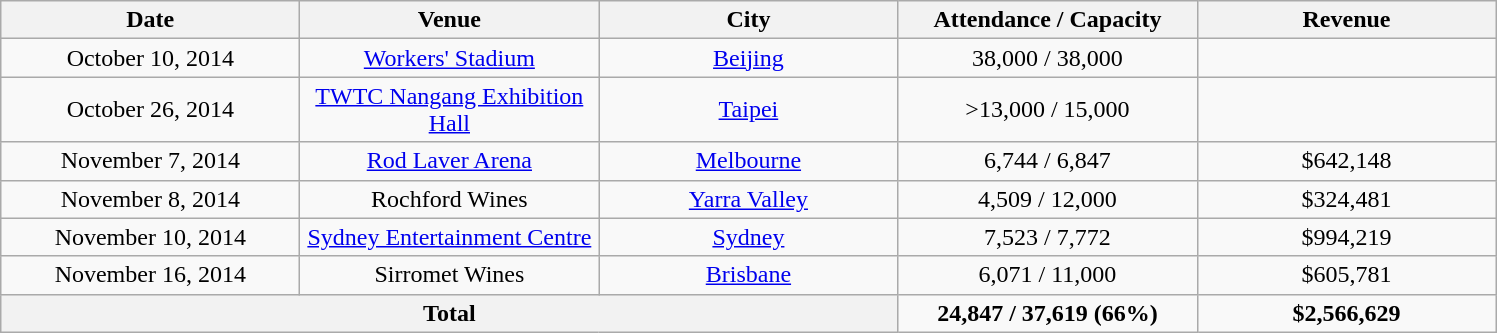<table class="wikitable" style="text-align:center;">
<tr>
<th scope="col" style="width:12em;">Date</th>
<th scope="col" style="width:12em;">Venue</th>
<th scope="col" style="width:12em;">City</th>
<th scope="col" style="width:12em;">Attendance / Capacity</th>
<th scope="col" style="width:12em;">Revenue</th>
</tr>
<tr>
<td>October 10, 2014</td>
<td><a href='#'>Workers' Stadium</a></td>
<td><a href='#'>Beijing</a></td>
<td>38,000 / 38,000</td>
<td></td>
</tr>
<tr>
<td>October 26, 2014</td>
<td><a href='#'>TWTC Nangang Exhibition Hall</a></td>
<td><a href='#'>Taipei</a></td>
<td>>13,000 / 15,000</td>
<td></td>
</tr>
<tr>
<td>November 7, 2014</td>
<td><a href='#'>Rod Laver Arena</a></td>
<td><a href='#'>Melbourne</a></td>
<td>6,744 / 6,847</td>
<td>$642,148</td>
</tr>
<tr>
<td>November 8, 2014</td>
<td>Rochford Wines</td>
<td><a href='#'>Yarra Valley</a></td>
<td>4,509 / 12,000</td>
<td>$324,481</td>
</tr>
<tr>
<td>November 10, 2014</td>
<td><a href='#'>Sydney Entertainment Centre</a></td>
<td><a href='#'>Sydney</a></td>
<td>7,523 / 7,772</td>
<td>$994,219</td>
</tr>
<tr>
<td>November 16, 2014</td>
<td>Sirromet Wines</td>
<td><a href='#'>Brisbane</a></td>
<td>6,071 / 11,000</td>
<td>$605,781</td>
</tr>
<tr>
<th colspan="3">Total</th>
<td><strong>24,847 / 37,619 (66%)</strong></td>
<td><strong>$2,566,629</strong></td>
</tr>
</table>
